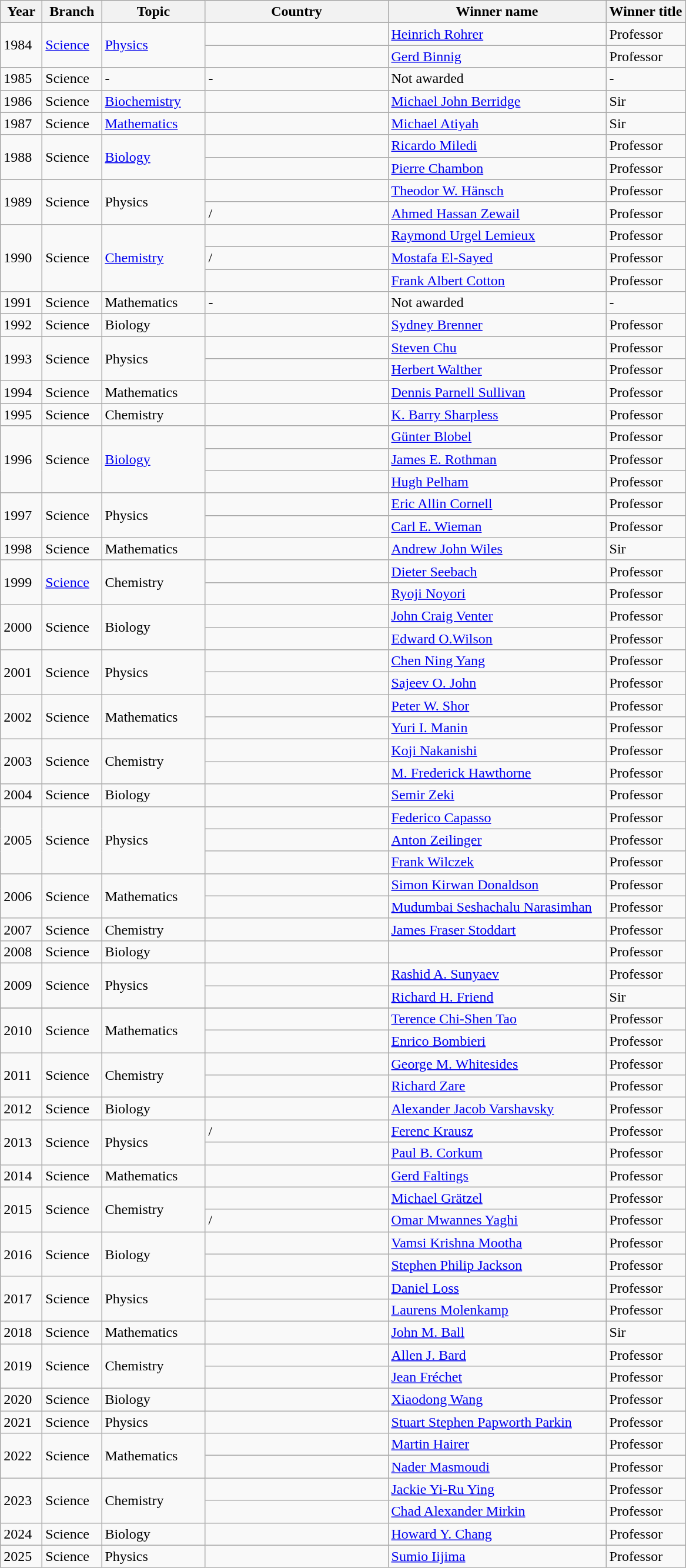<table class="wikitable sortable"  |height=100px|>
<tr>
<th width=40px>Year</th>
<th width=60px>Branch</th>
<th width=110px>Topic</th>
<th width=200px>Country</th>
<th width=240px>Winner name</th>
<th>Winner title</th>
</tr>
<tr>
<td rowspan=2>1984</td>
<td rowspan=2><a href='#'>Science</a></td>
<td rowspan=2><a href='#'>Physics</a></td>
<td></td>
<td><a href='#'>Heinrich Rohrer</a> </td>
<td>Professor</td>
</tr>
<tr>
<td></td>
<td><a href='#'>Gerd Binnig</a> </td>
<td>Professor</td>
</tr>
<tr>
<td>1985</td>
<td>Science</td>
<td>-</td>
<td>-</td>
<td>Not awarded</td>
<td>-</td>
</tr>
<tr>
<td>1986</td>
<td>Science</td>
<td><a href='#'>Biochemistry</a></td>
<td></td>
<td><a href='#'>Michael John Berridge</a></td>
<td>Sir</td>
</tr>
<tr>
<td>1987</td>
<td>Science</td>
<td><a href='#'>Mathematics</a></td>
<td></td>
<td><a href='#'>Michael Atiyah</a></td>
<td>Sir</td>
</tr>
<tr>
<td rowspan=2>1988</td>
<td rowspan=2>Science</td>
<td rowspan=2><a href='#'>Biology</a></td>
<td></td>
<td><a href='#'>Ricardo Miledi</a></td>
<td>Professor</td>
</tr>
<tr>
<td></td>
<td><a href='#'>Pierre Chambon</a></td>
<td>Professor</td>
</tr>
<tr>
<td rowspan=2>1989</td>
<td rowspan=2>Science</td>
<td rowspan=2>Physics</td>
<td></td>
<td><a href='#'>Theodor W. Hänsch</a> </td>
<td>Professor</td>
</tr>
<tr>
<td> / </td>
<td><a href='#'>Ahmed Hassan Zewail</a> </td>
<td>Professor</td>
</tr>
<tr>
<td rowspan=3>1990</td>
<td rowspan=3>Science</td>
<td rowspan=3><a href='#'>Chemistry</a></td>
<td></td>
<td><a href='#'>Raymond Urgel Lemieux</a></td>
<td>Professor</td>
</tr>
<tr>
<td> / </td>
<td><a href='#'>Mostafa El-Sayed</a></td>
<td>Professor</td>
</tr>
<tr>
<td></td>
<td><a href='#'>Frank Albert Cotton</a></td>
<td>Professor</td>
</tr>
<tr>
<td>1991</td>
<td>Science</td>
<td>Mathematics</td>
<td>-</td>
<td>Not awarded</td>
<td>-</td>
</tr>
<tr>
<td>1992</td>
<td>Science</td>
<td>Biology</td>
<td></td>
<td><a href='#'>Sydney Brenner</a> </td>
<td>Professor</td>
</tr>
<tr>
<td rowspan=2>1993</td>
<td rowspan=2>Science</td>
<td rowspan=2>Physics</td>
<td></td>
<td><a href='#'>Steven Chu</a> </td>
<td>Professor</td>
</tr>
<tr>
<td></td>
<td><a href='#'>Herbert Walther</a></td>
<td>Professor</td>
</tr>
<tr>
<td>1994</td>
<td>Science</td>
<td>Mathematics</td>
<td></td>
<td><a href='#'>Dennis Parnell Sullivan</a></td>
<td>Professor</td>
</tr>
<tr>
<td>1995</td>
<td>Science</td>
<td>Chemistry</td>
<td></td>
<td><a href='#'>K. Barry Sharpless</a> </td>
<td>Professor</td>
</tr>
<tr>
<td rowspan=3>1996</td>
<td rowspan=3>Science</td>
<td rowspan=3><a href='#'>Biology</a></td>
<td></td>
<td><a href='#'>Günter Blobel</a> </td>
<td>Professor</td>
</tr>
<tr>
<td></td>
<td><a href='#'>James E. Rothman</a> </td>
<td>Professor</td>
</tr>
<tr>
<td></td>
<td><a href='#'>Hugh Pelham</a></td>
<td>Professor</td>
</tr>
<tr>
<td rowspan=2>1997</td>
<td rowspan=2>Science</td>
<td rowspan=2>Physics</td>
<td></td>
<td><a href='#'>Eric Allin Cornell</a> </td>
<td>Professor</td>
</tr>
<tr>
<td></td>
<td><a href='#'>Carl E. Wieman</a> </td>
<td>Professor</td>
</tr>
<tr>
<td>1998</td>
<td>Science</td>
<td>Mathematics</td>
<td></td>
<td><a href='#'>Andrew John Wiles</a></td>
<td>Sir</td>
</tr>
<tr>
<td rowspan=2>1999</td>
<td rowspan=2><a href='#'>Science</a></td>
<td rowspan=2>Chemistry</td>
<td></td>
<td><a href='#'>Dieter Seebach</a></td>
<td>Professor</td>
</tr>
<tr>
<td></td>
<td><a href='#'>Ryoji Noyori</a> </td>
<td>Professor</td>
</tr>
<tr>
<td rowspan=2>2000</td>
<td rowspan=2>Science</td>
<td rowspan=2>Biology</td>
<td></td>
<td><a href='#'>John Craig Venter</a></td>
<td>Professor</td>
</tr>
<tr>
<td></td>
<td><a href='#'>Edward O.Wilson</a></td>
<td>Professor</td>
</tr>
<tr>
<td rowspan=2>2001</td>
<td rowspan=2>Science</td>
<td rowspan=2>Physics</td>
<td></td>
<td><a href='#'>Chen Ning Yang</a> </td>
<td>Professor</td>
</tr>
<tr>
<td></td>
<td><a href='#'>Sajeev O. John</a></td>
<td>Professor</td>
</tr>
<tr>
<td rowspan=2>2002</td>
<td rowspan=2>Science</td>
<td rowspan=2>Mathematics</td>
<td></td>
<td><a href='#'>Peter W. Shor</a></td>
<td>Professor</td>
</tr>
<tr>
<td></td>
<td><a href='#'>Yuri I. Manin</a></td>
<td>Professor</td>
</tr>
<tr>
<td rowspan=2>2003</td>
<td rowspan=2>Science</td>
<td rowspan=2>Chemistry</td>
<td></td>
<td><a href='#'>Koji Nakanishi</a></td>
<td>Professor</td>
</tr>
<tr>
<td></td>
<td><a href='#'>M. Frederick Hawthorne</a></td>
<td>Professor</td>
</tr>
<tr>
<td>2004</td>
<td>Science</td>
<td>Biology</td>
<td></td>
<td><a href='#'>Semir Zeki</a></td>
<td>Professor</td>
</tr>
<tr>
<td rowspan=3>2005</td>
<td rowspan=3>Science</td>
<td rowspan=3>Physics</td>
<td></td>
<td><a href='#'>Federico Capasso</a></td>
<td>Professor</td>
</tr>
<tr>
<td></td>
<td><a href='#'>Anton Zeilinger</a> </td>
<td>Professor</td>
</tr>
<tr>
<td></td>
<td><a href='#'>Frank Wilczek</a> </td>
<td>Professor</td>
</tr>
<tr>
<td rowspan=2>2006</td>
<td rowspan=2>Science</td>
<td rowspan=2>Mathematics</td>
<td></td>
<td><a href='#'>Simon Kirwan Donaldson</a></td>
<td>Professor</td>
</tr>
<tr>
<td></td>
<td><a href='#'>Mudumbai Seshachalu Narasimhan</a></td>
<td>Professor</td>
</tr>
<tr>
<td>2007</td>
<td>Science</td>
<td>Chemistry</td>
<td></td>
<td><a href='#'>James Fraser Stoddart</a> </td>
<td>Professor</td>
</tr>
<tr>
<td>2008</td>
<td>Science</td>
<td>Biology</td>
<td></td>
<td></td>
<td>Professor</td>
</tr>
<tr>
<td rowspan=2>2009</td>
<td rowspan=2>Science</td>
<td rowspan=2>Physics</td>
<td></td>
<td><a href='#'>Rashid A. Sunyaev</a></td>
<td>Professor</td>
</tr>
<tr>
<td></td>
<td><a href='#'>Richard H. Friend</a></td>
<td>Sir</td>
</tr>
<tr>
</tr>
<tr>
<td rowspan=2>2010</td>
<td rowspan=2>Science</td>
<td rowspan=2>Mathematics</td>
<td></td>
<td><a href='#'>Terence Chi-Shen Tao</a></td>
<td>Professor</td>
</tr>
<tr>
<td></td>
<td><a href='#'>Enrico Bombieri</a></td>
<td>Professor</td>
</tr>
<tr>
<td rowspan=2>2011</td>
<td rowspan=2>Science</td>
<td rowspan=2>Chemistry</td>
<td></td>
<td><a href='#'>George M. Whitesides</a></td>
<td>Professor</td>
</tr>
<tr>
<td></td>
<td><a href='#'>Richard Zare</a></td>
<td>Professor</td>
</tr>
<tr>
<td>2012</td>
<td>Science</td>
<td>Biology</td>
<td></td>
<td><a href='#'>Alexander Jacob Varshavsky</a></td>
<td>Professor</td>
</tr>
<tr>
<td rowspan=2>2013</td>
<td rowspan=2>Science</td>
<td rowspan=2>Physics</td>
<td> / </td>
<td><a href='#'>Ferenc Krausz</a> </td>
<td>Professor</td>
</tr>
<tr>
<td></td>
<td><a href='#'>Paul B. Corkum</a></td>
<td>Professor</td>
</tr>
<tr>
<td>2014</td>
<td>Science</td>
<td>Mathematics</td>
<td></td>
<td><a href='#'>Gerd Faltings</a></td>
<td>Professor</td>
</tr>
<tr>
<td rowspan=2>2015</td>
<td rowspan=2>Science</td>
<td rowspan=2>Chemistry</td>
<td></td>
<td><a href='#'>Michael Grätzel</a></td>
<td>Professor</td>
</tr>
<tr>
<td> / </td>
<td><a href='#'>Omar Mwannes Yaghi</a></td>
<td>Professor</td>
</tr>
<tr>
<td rowspan=2>2016</td>
<td rowspan=2>Science</td>
<td rowspan=2>Biology</td>
<td></td>
<td><a href='#'>Vamsi Krishna Mootha</a></td>
<td>Professor</td>
</tr>
<tr>
<td></td>
<td><a href='#'>Stephen Philip Jackson</a></td>
<td>Professor</td>
</tr>
<tr>
<td rowspan=2>2017</td>
<td rowspan=2>Science</td>
<td rowspan=2>Physics</td>
<td></td>
<td><a href='#'>Daniel Loss</a></td>
<td>Professor</td>
</tr>
<tr>
<td></td>
<td><a href='#'>Laurens Molenkamp</a></td>
<td>Professor</td>
</tr>
<tr>
<td>2018</td>
<td>Science</td>
<td>Mathematics</td>
<td></td>
<td><a href='#'>John M. Ball</a></td>
<td>Sir</td>
</tr>
<tr>
<td rowspan=2>2019</td>
<td rowspan=2>Science</td>
<td rowspan=2>Chemistry</td>
<td></td>
<td><a href='#'>Allen J. Bard</a></td>
<td>Professor</td>
</tr>
<tr>
<td></td>
<td><a href='#'>Jean Fréchet</a></td>
<td>Professor</td>
</tr>
<tr>
<td>2020</td>
<td>Science</td>
<td>Biology</td>
<td></td>
<td><a href='#'>Xiaodong Wang</a></td>
<td>Professor</td>
</tr>
<tr>
<td>2021</td>
<td>Science</td>
<td>Physics</td>
<td></td>
<td><a href='#'>Stuart Stephen Papworth Parkin</a></td>
<td>Professor</td>
</tr>
<tr>
<td rowspan=2>2022</td>
<td rowspan=2>Science</td>
<td rowspan=2>Mathematics</td>
<td></td>
<td><a href='#'>Martin Hairer</a></td>
<td>Professor</td>
</tr>
<tr>
<td></td>
<td><a href='#'>Nader Masmoudi</a></td>
<td>Professor</td>
</tr>
<tr>
<td rowspan=2>2023</td>
<td rowspan=2>Science</td>
<td rowspan=2>Chemistry</td>
<td></td>
<td><a href='#'>Jackie Yi-Ru Ying</a></td>
<td>Professor</td>
</tr>
<tr>
<td></td>
<td><a href='#'>Chad Alexander Mirkin</a></td>
<td>Professor</td>
</tr>
<tr>
<td>2024</td>
<td>Science</td>
<td>Biology</td>
<td></td>
<td><a href='#'>Howard Y. Chang</a></td>
<td>Professor</td>
</tr>
<tr>
<td>2025</td>
<td>Science</td>
<td>Physics</td>
<td></td>
<td><a href='#'>Sumio Iijima</a></td>
<td>Professor</td>
</tr>
</table>
